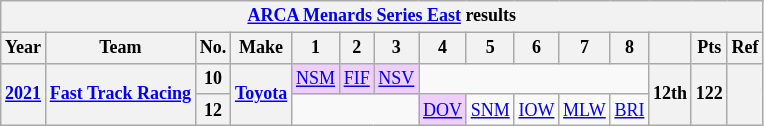<table class="wikitable" style="text-align:center; font-size:75%">
<tr>
<th colspan=15><a href='#'>ARCA Menards Series East</a> results</th>
</tr>
<tr>
<th>Year</th>
<th>Team</th>
<th>No.</th>
<th>Make</th>
<th>1</th>
<th>2</th>
<th>3</th>
<th>4</th>
<th>5</th>
<th>6</th>
<th>7</th>
<th>8</th>
<th></th>
<th>Pts</th>
<th>Ref</th>
</tr>
<tr>
<th rowspan=2><a href='#'>2021</a></th>
<th rowspan=2><a href='#'>Fast Track Racing</a></th>
<th>10</th>
<th rowspan=2><a href='#'>Toyota</a></th>
<td style="background:#EFCFFF;"><a href='#'>NSM</a><br></td>
<td style="background:#EFCFFF;"><a href='#'>FIF</a><br></td>
<td style="background:#EFCFFF;"><a href='#'>NSV</a><br></td>
<td colspan=5></td>
<th rowspan=2>12th</th>
<th rowspan=2>122</th>
<th rowspan=2></th>
</tr>
<tr>
<th>12</th>
<td colspan=3></td>
<td style="background:#EFCFFF;"><a href='#'>DOV</a><br></td>
<td><a href='#'>SNM</a></td>
<td><a href='#'>IOW</a></td>
<td><a href='#'>MLW</a></td>
<td><a href='#'>BRI</a></td>
</tr>
</table>
